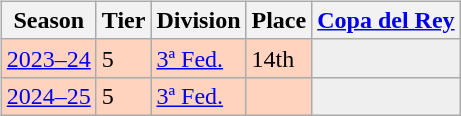<table>
<tr>
<td valign="top" width=0%><br><table class="wikitable">
<tr style="background:#f0f6fa;">
<th>Season</th>
<th>Tier</th>
<th>Division</th>
<th>Place</th>
<th><a href='#'>Copa del Rey</a></th>
</tr>
<tr>
<td style="background:#FFD3BD;"><a href='#'>2023–24</a></td>
<td style="background:#FFD3BD;">5</td>
<td style="background:#FFD3BD;"><a href='#'>3ª Fed.</a></td>
<td style="background:#FFD3BD;">14th</td>
<th style="background:#efefef;"></th>
</tr>
<tr>
<td style="background:#FFD3BD;"><a href='#'>2024–25</a></td>
<td style="background:#FFD3BD;">5</td>
<td style="background:#FFD3BD;"><a href='#'>3ª Fed.</a></td>
<td style="background:#FFD3BD;"></td>
<th style="background:#efefef;"></th>
</tr>
</table>
</td>
</tr>
</table>
